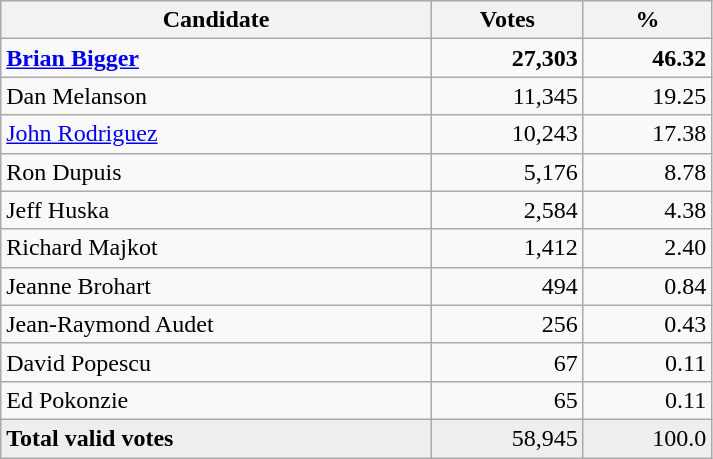<table style="width:475px;" class="wikitable">
<tr>
<th align="center">Candidate</th>
<th align="center">Votes</th>
<th align="center">%</th>
</tr>
<tr>
<td align="left"><strong><a href='#'>Brian Bigger</a></strong></td>
<td align="right"><strong>27,303</strong></td>
<td align="right"><strong>46.32</strong></td>
</tr>
<tr>
<td align="left">Dan Melanson</td>
<td align="right">11,345</td>
<td align="right">19.25</td>
</tr>
<tr>
<td align="left"><a href='#'>John Rodriguez</a></td>
<td align="right">10,243</td>
<td align="right">17.38</td>
</tr>
<tr>
<td align="left">Ron Dupuis</td>
<td align="right">5,176</td>
<td align="right">8.78</td>
</tr>
<tr>
<td align="left">Jeff Huska</td>
<td align="right">2,584</td>
<td align="right">4.38</td>
</tr>
<tr>
<td align="left">Richard Majkot</td>
<td align="right">1,412</td>
<td align="right">2.40</td>
</tr>
<tr>
<td align="left">Jeanne Brohart</td>
<td align="right">494</td>
<td align="right">0.84</td>
</tr>
<tr>
<td align="left">Jean-Raymond Audet</td>
<td align="right">256</td>
<td align="right">0.43</td>
</tr>
<tr>
<td align="left">David Popescu</td>
<td align="right">67</td>
<td align="right">0.11</td>
</tr>
<tr>
<td align="left">Ed Pokonzie</td>
<td align="right">65</td>
<td align="right">0.11</td>
</tr>
<tr bgcolor="#EEEEEE">
<td align="left"><strong>Total valid votes</strong></td>
<td align="right">58,945</td>
<td align="right">100.0</td>
</tr>
</table>
